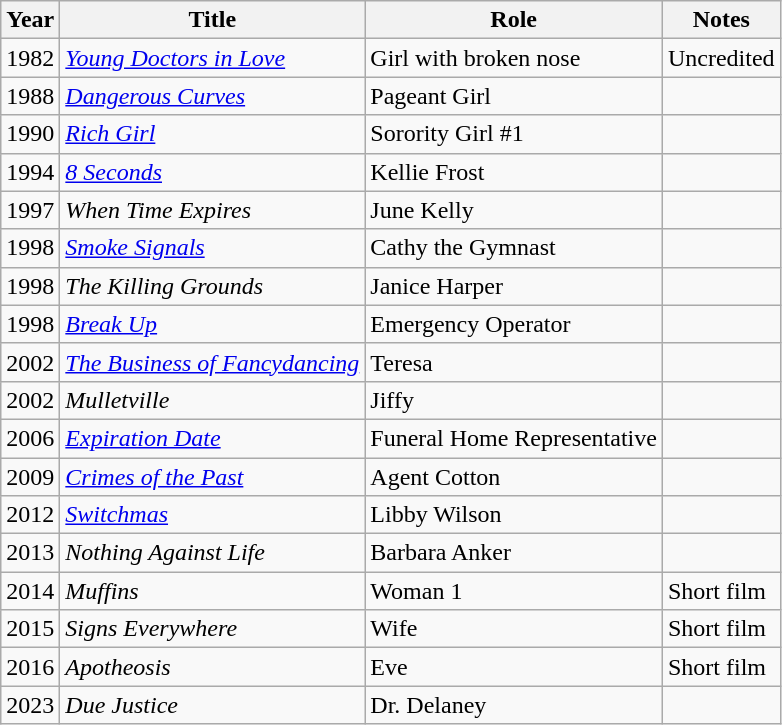<table class="wikitable">
<tr>
<th>Year</th>
<th>Title</th>
<th>Role</th>
<th>Notes</th>
</tr>
<tr>
<td>1982</td>
<td><em><a href='#'>Young Doctors in Love</a></em></td>
<td>Girl with broken nose</td>
<td>Uncredited</td>
</tr>
<tr>
<td>1988</td>
<td><em><a href='#'>Dangerous Curves</a></em></td>
<td>Pageant Girl</td>
<td></td>
</tr>
<tr>
<td>1990</td>
<td><em><a href='#'>Rich Girl</a></em></td>
<td>Sorority Girl #1</td>
<td></td>
</tr>
<tr>
<td>1994</td>
<td><em><a href='#'>8 Seconds</a></em></td>
<td>Kellie Frost</td>
<td></td>
</tr>
<tr>
<td>1997</td>
<td><em>When Time Expires</em></td>
<td>June Kelly</td>
<td></td>
</tr>
<tr>
<td>1998</td>
<td><em><a href='#'>Smoke Signals</a></em></td>
<td>Cathy the Gymnast</td>
<td></td>
</tr>
<tr>
<td>1998</td>
<td><em>The Killing Grounds</em></td>
<td>Janice Harper</td>
<td></td>
</tr>
<tr>
<td>1998</td>
<td><em><a href='#'>Break Up</a></em></td>
<td>Emergency Operator</td>
<td></td>
</tr>
<tr>
<td>2002</td>
<td><em><a href='#'>The Business of Fancydancing</a></em></td>
<td>Teresa</td>
<td></td>
</tr>
<tr>
<td>2002</td>
<td><em>Mulletville</em></td>
<td>Jiffy</td>
<td></td>
</tr>
<tr>
<td>2006</td>
<td><em><a href='#'>Expiration Date</a></em></td>
<td>Funeral Home Representative</td>
<td></td>
</tr>
<tr>
<td>2009</td>
<td><em><a href='#'>Crimes of the Past</a></em></td>
<td>Agent Cotton</td>
<td></td>
</tr>
<tr>
<td>2012</td>
<td><em><a href='#'>Switchmas</a></em></td>
<td>Libby Wilson</td>
<td></td>
</tr>
<tr>
<td>2013</td>
<td><em>Nothing Against Life</em></td>
<td>Barbara Anker</td>
<td></td>
</tr>
<tr>
<td>2014</td>
<td><em>Muffins</em></td>
<td>Woman 1</td>
<td>Short film</td>
</tr>
<tr>
<td>2015</td>
<td><em>Signs Everywhere</em></td>
<td>Wife</td>
<td>Short film</td>
</tr>
<tr>
<td>2016</td>
<td><em>Apotheosis</em></td>
<td>Eve</td>
<td>Short film</td>
</tr>
<tr>
<td>2023</td>
<td><em>Due Justice</em></td>
<td>Dr. Delaney</td>
<td></td>
</tr>
</table>
